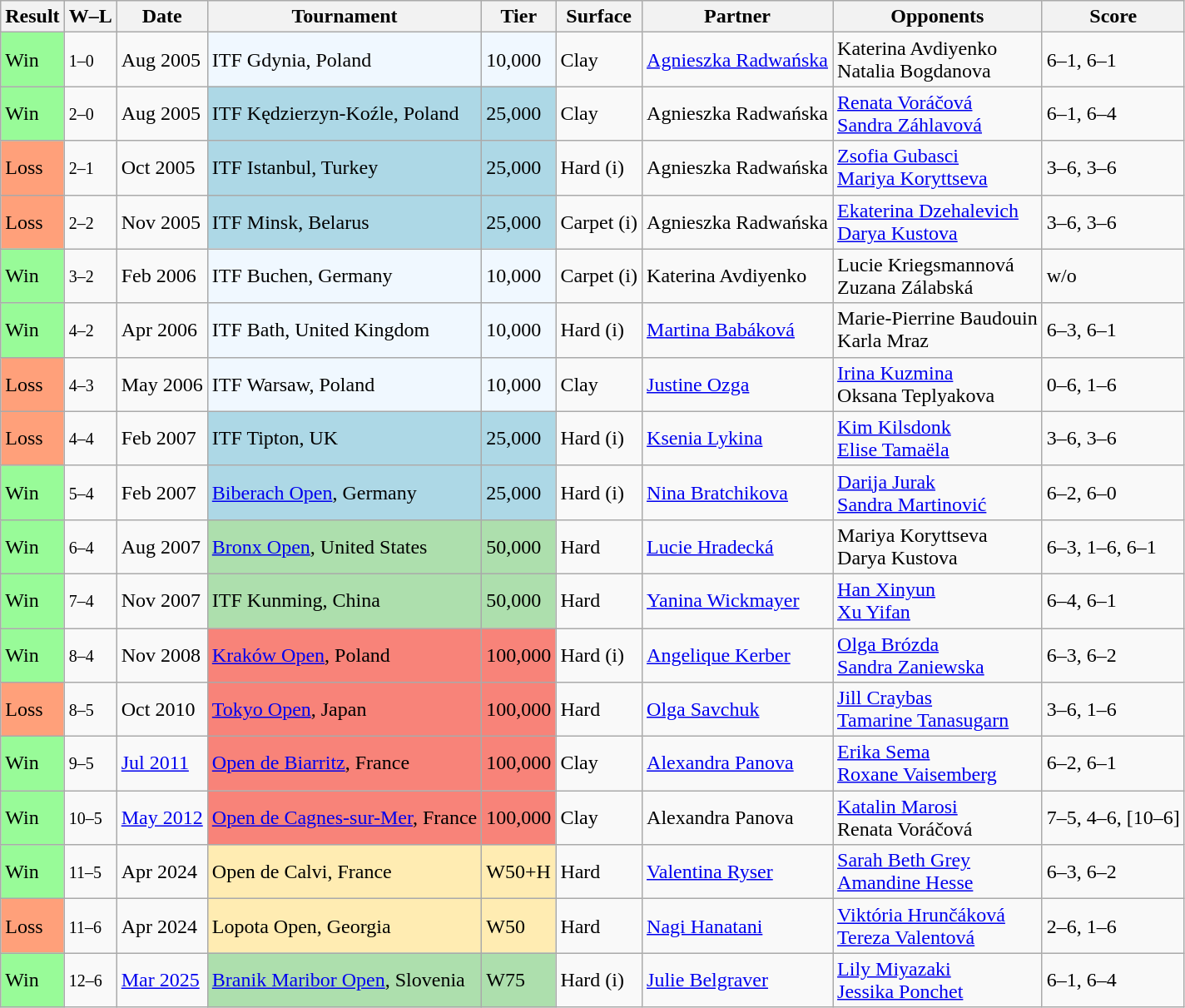<table class="sortable wikitable">
<tr>
<th>Result</th>
<th class="unsortable">W–L</th>
<th>Date</th>
<th>Tournament</th>
<th>Tier</th>
<th>Surface</th>
<th>Partner</th>
<th>Opponents</th>
<th class="unsortable">Score</th>
</tr>
<tr>
<td bgcolor=98FB98>Win</td>
<td><small>1–0</small></td>
<td>Aug 2005</td>
<td bgcolor=#f0f8ff>ITF Gdynia, Poland</td>
<td bgcolor=#f0f8ff>10,000</td>
<td>Clay</td>
<td> <a href='#'>Agnieszka Radwańska</a></td>
<td> Katerina Avdiyenko <br>  Natalia Bogdanova</td>
<td>6–1, 6–1</td>
</tr>
<tr>
<td bgcolor=98FB98>Win</td>
<td><small>2–0</small></td>
<td>Aug 2005</td>
<td bgcolor=lightblue>ITF Kędzierzyn-Koźle, Poland</td>
<td bgcolor=lightblue>25,000</td>
<td>Clay</td>
<td> Agnieszka Radwańska</td>
<td> <a href='#'>Renata Voráčová</a> <br>  <a href='#'>Sandra Záhlavová</a></td>
<td>6–1, 6–4</td>
</tr>
<tr>
<td bgcolor=FFA07A>Loss</td>
<td><small>2–1</small></td>
<td>Oct 2005</td>
<td bgcolor=lightblue>ITF Istanbul, Turkey</td>
<td bgcolor=lightblue>25,000</td>
<td>Hard (i)</td>
<td> Agnieszka Radwańska</td>
<td> <a href='#'>Zsofia Gubasci</a> <br>  <a href='#'>Mariya Koryttseva</a></td>
<td>3–6, 3–6</td>
</tr>
<tr>
<td bgcolor=FFA07A>Loss</td>
<td><small>2–2</small></td>
<td>Nov 2005</td>
<td bgcolor=lightblue>ITF Minsk, Belarus</td>
<td bgcolor=lightblue>25,000</td>
<td>Carpet (i)</td>
<td> Agnieszka Radwańska</td>
<td> <a href='#'>Ekaterina Dzehalevich</a> <br>  <a href='#'>Darya Kustova</a></td>
<td>3–6, 3–6</td>
</tr>
<tr>
<td bgcolor=98FB98>Win</td>
<td><small>3–2</small></td>
<td>Feb 2006</td>
<td bgcolor=#f0f8ff>ITF Buchen, Germany</td>
<td bgcolor=#f0f8ff>10,000</td>
<td>Carpet (i)</td>
<td> Katerina Avdiyenko</td>
<td> Lucie Kriegsmannová <br>  Zuzana Zálabská</td>
<td>w/o</td>
</tr>
<tr>
<td bgcolor=98FB98>Win</td>
<td><small>4–2</small></td>
<td>Apr 2006</td>
<td bgcolor=#f0f8ff>ITF Bath, United Kingdom</td>
<td bgcolor=#f0f8ff>10,000</td>
<td>Hard (i)</td>
<td> <a href='#'>Martina Babáková</a></td>
<td> Marie-Pierrine Baudouin <br>  Karla Mraz</td>
<td>6–3, 6–1</td>
</tr>
<tr>
<td bgcolor=FFA07A>Loss</td>
<td><small>4–3</small></td>
<td>May 2006</td>
<td bgcolor=#f0f8ff>ITF Warsaw, Poland</td>
<td bgcolor=#f0f8ff>10,000</td>
<td>Clay</td>
<td> <a href='#'>Justine Ozga</a></td>
<td> <a href='#'>Irina Kuzmina</a> <br>  Oksana Teplyakova</td>
<td>0–6, 1–6</td>
</tr>
<tr>
<td bgcolor=FFA07A>Loss</td>
<td><small>4–4</small></td>
<td>Feb 2007</td>
<td bgcolor=lightblue>ITF Tipton, UK</td>
<td bgcolor=lightblue>25,000</td>
<td>Hard (i)</td>
<td> <a href='#'>Ksenia Lykina</a></td>
<td> <a href='#'>Kim Kilsdonk</a> <br>  <a href='#'>Elise Tamaëla</a></td>
<td>3–6, 3–6</td>
</tr>
<tr>
<td bgcolor=98FB98>Win</td>
<td><small>5–4</small></td>
<td>Feb 2007</td>
<td bgcolor=lightblue><a href='#'>Biberach Open</a>, Germany</td>
<td bgcolor=lightblue>25,000</td>
<td>Hard (i)</td>
<td> <a href='#'>Nina Bratchikova</a></td>
<td> <a href='#'>Darija Jurak</a> <br>  <a href='#'>Sandra Martinović</a></td>
<td>6–2, 6–0</td>
</tr>
<tr>
<td bgcolor=98FB98>Win</td>
<td><small>6–4</small></td>
<td>Aug 2007</td>
<td bgcolor=#ADDFAD><a href='#'>Bronx Open</a>, United States</td>
<td bgcolor=#ADDFAD>50,000</td>
<td>Hard</td>
<td> <a href='#'>Lucie Hradecká</a></td>
<td> Mariya Koryttseva <br>  Darya Kustova</td>
<td>6–3, 1–6, 6–1</td>
</tr>
<tr>
<td bgcolor=98FB98>Win</td>
<td><small>7–4</small></td>
<td>Nov 2007</td>
<td bgcolor=#ADDFAD>ITF Kunming, China</td>
<td bgcolor=#ADDFAD>50,000</td>
<td>Hard</td>
<td> <a href='#'>Yanina Wickmayer</a></td>
<td> <a href='#'>Han Xinyun</a> <br>  <a href='#'>Xu Yifan</a></td>
<td>6–4, 6–1</td>
</tr>
<tr>
<td bgcolor=98FB98>Win</td>
<td><small>8–4</small></td>
<td>Nov 2008</td>
<td bgcolor=#F88379><a href='#'>Kraków Open</a>, Poland</td>
<td bgcolor=#F88379>100,000</td>
<td>Hard (i)</td>
<td> <a href='#'>Angelique Kerber</a></td>
<td> <a href='#'>Olga Brózda</a> <br>  <a href='#'>Sandra Zaniewska</a></td>
<td>6–3, 6–2</td>
</tr>
<tr>
<td bgcolor=FFA07A>Loss</td>
<td><small>8–5</small></td>
<td>Oct 2010</td>
<td bgcolor=#F88379><a href='#'>Tokyo Open</a>, Japan</td>
<td bgcolor=#F88379>100,000</td>
<td>Hard</td>
<td> <a href='#'>Olga Savchuk</a></td>
<td> <a href='#'>Jill Craybas</a> <br>  <a href='#'>Tamarine Tanasugarn</a></td>
<td>3–6, 1–6</td>
</tr>
<tr>
<td bgcolor=98FB98>Win</td>
<td><small>9–5</small></td>
<td><a href='#'>Jul 2011</a></td>
<td bgcolor=#F88379><a href='#'>Open de Biarritz</a>, France</td>
<td bgcolor=#F88379>100,000</td>
<td>Clay</td>
<td> <a href='#'>Alexandra Panova</a></td>
<td> <a href='#'>Erika Sema</a> <br>  <a href='#'>Roxane Vaisemberg</a></td>
<td>6–2, 6–1</td>
</tr>
<tr>
<td bgcolor=98FB98>Win</td>
<td><small>10–5</small></td>
<td><a href='#'>May 2012</a></td>
<td bgcolor=#F88379><a href='#'>Open de Cagnes-sur-Mer</a>, France</td>
<td bgcolor=#F88379>100,000</td>
<td>Clay</td>
<td> Alexandra Panova</td>
<td> <a href='#'>Katalin Marosi</a> <br>  Renata Voráčová</td>
<td>7–5, 4–6, [10–6]</td>
</tr>
<tr>
<td bgcolor=98FB98>Win</td>
<td><small>11–5</small></td>
<td>Apr 2024</td>
<td bgcolor=ffecb2>Open de Calvi, France</td>
<td bgcolor=ffecb2>W50+H</td>
<td>Hard</td>
<td> <a href='#'>Valentina Ryser</a></td>
<td> <a href='#'>Sarah Beth Grey</a> <br>  <a href='#'>Amandine Hesse</a></td>
<td>6–3, 6–2</td>
</tr>
<tr>
<td bgcolor=FFA07A>Loss</td>
<td><small>11–6</small></td>
<td>Apr 2024</td>
<td bgcolor=ffecb2>Lopota Open, Georgia</td>
<td bgcolor=ffecb2>W50</td>
<td>Hard</td>
<td> <a href='#'>Nagi Hanatani</a></td>
<td> <a href='#'>Viktória Hrunčáková</a> <br>  <a href='#'>Tereza Valentová</a></td>
<td>2–6, 1–6</td>
</tr>
<tr>
<td bgcolor=#98FB98>Win</td>
<td><small>12–6</small></td>
<td><a href='#'>Mar 2025</a></td>
<td style="background:#addfad;"><a href='#'>Branik Maribor Open</a>, Slovenia</td>
<td style="background:#addfad;">W75</td>
<td>Hard (i)</td>
<td> <a href='#'>Julie Belgraver</a></td>
<td> <a href='#'>Lily Miyazaki</a> <br>  <a href='#'>Jessika Ponchet</a></td>
<td>6–1, 6–4</td>
</tr>
</table>
